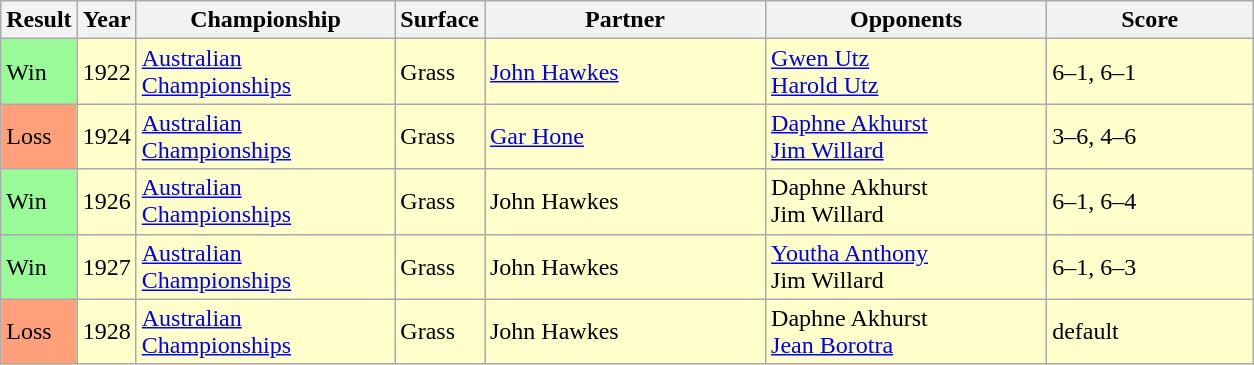<table class="sortable wikitable">
<tr>
<th style="width:40px">Result</th>
<th style="width:30px">Year</th>
<th style="width:165px">Championship</th>
<th style="width:50px">Surface</th>
<th style="width:180px">Partner</th>
<th style="width:180px">Opponents</th>
<th style="width:130px" class="unsortable">Score</th>
</tr>
<tr style="background:#ffc;">
<td style="background:#98fb98;">Win</td>
<td>1922</td>
<td><a href='#'>Australian Championships</a></td>
<td>Grass</td>
<td> <a href='#'>John Hawkes</a></td>
<td> <a href='#'>Gwen Utz</a> <br>  <a href='#'>Harold Utz</a></td>
<td>6–1, 6–1</td>
</tr>
<tr style="background:#ffc;">
<td style="background:#ffa07a;">Loss</td>
<td>1924</td>
<td><a href='#'>Australian Championships</a></td>
<td>Grass</td>
<td> <a href='#'>Gar Hone</a></td>
<td> <a href='#'>Daphne Akhurst</a> <br>  <a href='#'>Jim Willard</a></td>
<td>3–6, 4–6</td>
</tr>
<tr style="background:#ffc;">
<td style="background:#98fb98;">Win</td>
<td>1926</td>
<td><a href='#'>Australian Championships</a></td>
<td>Grass</td>
<td> John Hawkes</td>
<td> Daphne Akhurst <br>  Jim Willard</td>
<td>6–1, 6–4</td>
</tr>
<tr style="background:#ffc;">
<td style="background:#98fb98;">Win</td>
<td>1927</td>
<td><a href='#'>Australian Championships</a></td>
<td>Grass</td>
<td> John Hawkes</td>
<td> <a href='#'>Youtha Anthony</a> <br>  Jim Willard</td>
<td>6–1, 6–3</td>
</tr>
<tr style="background:#ffc;">
<td style="background:#ffa07a;">Loss</td>
<td>1928</td>
<td><a href='#'>Australian Championships</a></td>
<td>Grass</td>
<td> John Hawkes</td>
<td> Daphne Akhurst <br>  <a href='#'>Jean Borotra</a></td>
<td>default</td>
</tr>
</table>
